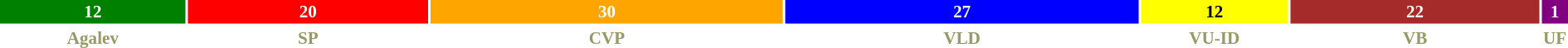<table style="width:100%; font-size:88%; text-align:center;">
<tr style="font-weight:bold">
<td style="background:green; width:11.62%; color:white">12</td>
<td style="background:red; width:15.00%; color:white">20</td>
<td style="background:orange; width:22.09%; color:white">30</td>
<td style="background:blue; width:22.04%; color:white">27</td>
<td style="background:yellow; width:9.25%; color:black">12</td>
<td style="background:brown; width:15.54%; color:white">22</td>
<td style="background:purple; width:0.94%; color:white">1</td>
</tr>
<tr style="font-weight:bold; color:#996;">
<td>Agalev</td>
<td>SP</td>
<td>CVP</td>
<td>VLD</td>
<td>VU-ID</td>
<td>VB</td>
<td>UF</td>
</tr>
</table>
